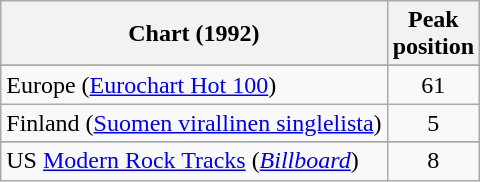<table class="wikitable sortable plainrowheaders">
<tr>
<th>Chart (1992)</th>
<th>Peak<br>position</th>
</tr>
<tr>
</tr>
<tr>
</tr>
<tr>
<td>Europe (<a href='#'>Eurochart Hot 100</a>)</td>
<td align="center">61</td>
</tr>
<tr>
<td>Finland (<a href='#'>Suomen virallinen singlelista</a>)</td>
<td align="center">5</td>
</tr>
<tr>
</tr>
<tr>
<td>US <a href='#'>Modern Rock Tracks</a> (<em><a href='#'>Billboard</a></em>)</td>
<td align="center">8</td>
</tr>
</table>
